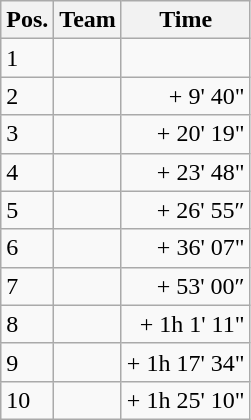<table class="wikitable">
<tr>
<th>Pos.</th>
<th>Team</th>
<th>Time</th>
</tr>
<tr>
<td>1</td>
<td> </td>
<td align=right></td>
</tr>
<tr>
<td>2</td>
<td> </td>
<td align=right>+ 9' 40"</td>
</tr>
<tr>
<td>3</td>
<td> </td>
<td align=right>+ 20' 19"</td>
</tr>
<tr>
<td>4</td>
<td> </td>
<td align=right>+ 23' 48"</td>
</tr>
<tr>
<td>5</td>
<td> </td>
<td align=right>+ 26' 55″</td>
</tr>
<tr>
<td>6</td>
<td></td>
<td align=right>+ 36' 07"</td>
</tr>
<tr>
<td>7</td>
<td> </td>
<td align=right>+ 53' 00″</td>
</tr>
<tr>
<td>8</td>
<td> </td>
<td align=right>+ 1h 1' 11"</td>
</tr>
<tr>
<td>9</td>
<td> </td>
<td align=right>+ 1h 17' 34"</td>
</tr>
<tr>
<td>10</td>
<td> </td>
<td align=right>+ 1h 25' 10"</td>
</tr>
</table>
